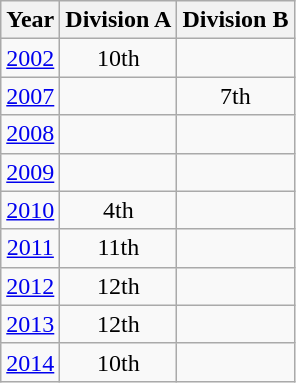<table class="wikitable" style="text-align:center">
<tr>
<th>Year</th>
<th>Division A</th>
<th>Division B</th>
</tr>
<tr>
<td><a href='#'>2002</a></td>
<td>10th</td>
<td></td>
</tr>
<tr>
<td><a href='#'>2007</a></td>
<td></td>
<td>7th</td>
</tr>
<tr>
<td><a href='#'>2008</a></td>
<td></td>
<td></td>
</tr>
<tr>
<td><a href='#'>2009</a></td>
<td></td>
<td></td>
</tr>
<tr>
<td><a href='#'>2010</a></td>
<td>4th</td>
<td></td>
</tr>
<tr>
<td><a href='#'>2011</a></td>
<td>11th</td>
<td></td>
</tr>
<tr>
<td><a href='#'>2012</a></td>
<td>12th</td>
<td></td>
</tr>
<tr>
<td><a href='#'>2013</a></td>
<td>12th</td>
<td></td>
</tr>
<tr>
<td><a href='#'>2014</a></td>
<td>10th</td>
<td></td>
</tr>
</table>
